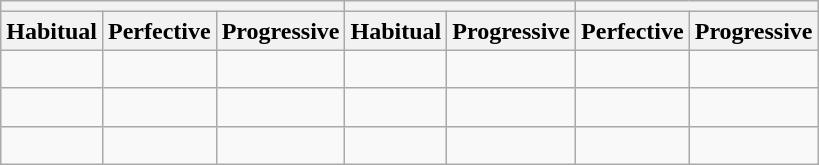<table class="wikitable">
<tr>
<th colspan="3"></th>
<th colspan="2"></th>
<th colspan="2"></th>
</tr>
<tr>
<th>Habitual</th>
<th>Perfective</th>
<th>Progressive</th>
<th>Habitual</th>
<th>Progressive</th>
<th>Perfective</th>
<th>Progressive</th>
</tr>
<tr>
<td> <br> </td>
<td> <br> </td>
<td> <br> </td>
<td> <br> </td>
<td> <br> </td>
<td> <br> </td>
<td> <br> </td>
</tr>
<tr>
<td> <br> </td>
<td> <br> </td>
<td> <br> </td>
<td> <br> </td>
<td> <br> </td>
<td> <br> </td>
<td> <br> </td>
</tr>
<tr>
<td> <br> </td>
<td> <br> </td>
<td> <br> </td>
<td> <br> </td>
<td> <br> </td>
<td> <br> </td>
<td> <br> </td>
</tr>
</table>
